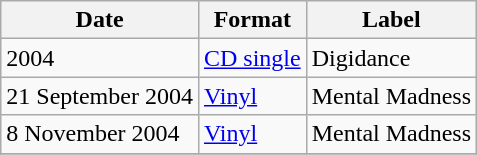<table class="wikitable plainrowheaders">
<tr>
<th>Date</th>
<th>Format</th>
<th>Label</th>
</tr>
<tr>
<td>2004</td>
<td><a href='#'>CD single</a></td>
<td>Digidance</td>
</tr>
<tr>
<td>21 September 2004</td>
<td><a href='#'>Vinyl</a></td>
<td>Mental Madness</td>
</tr>
<tr>
<td>8 November 2004</td>
<td><a href='#'>Vinyl</a></td>
<td>Mental Madness</td>
</tr>
<tr>
</tr>
</table>
